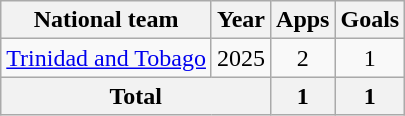<table class="wikitable" style="text-align:center">
<tr>
<th>National team</th>
<th>Year</th>
<th>Apps</th>
<th>Goals</th>
</tr>
<tr>
<td><a href='#'>Trinidad and Tobago</a></td>
<td>2025</td>
<td>2</td>
<td>1</td>
</tr>
<tr>
<th colspan="2">Total</th>
<th>1</th>
<th>1</th>
</tr>
</table>
